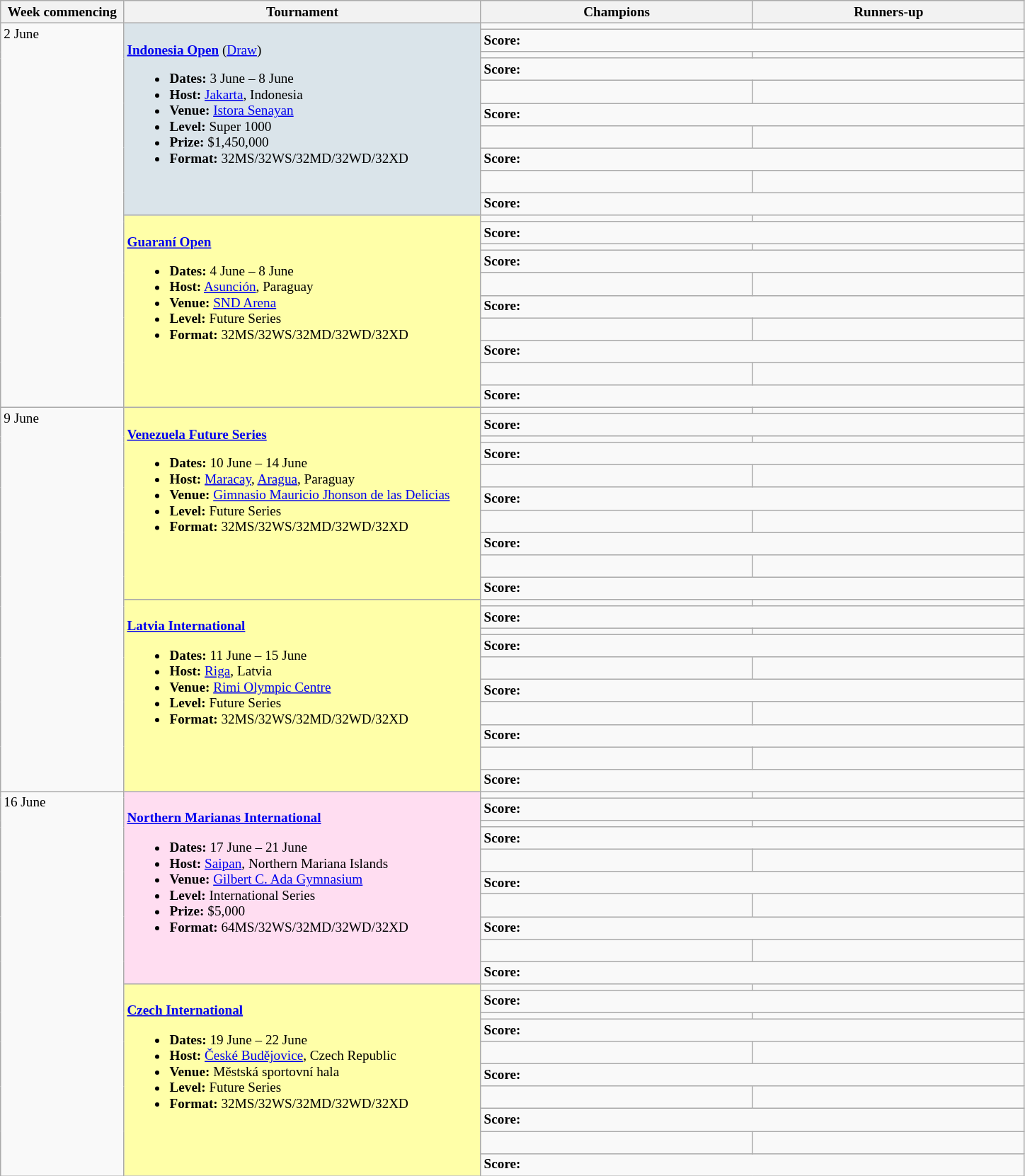<table class="wikitable" style="font-size:80%">
<tr>
<th width="110">Week commencing</th>
<th width="330">Tournament</th>
<th width="250">Champions</th>
<th width="250">Runners-up</th>
</tr>
<tr valign="top">
<td rowspan="20">2 June</td>
<td bgcolor="#DAE4EA" rowspan="10"><br><strong><a href='#'>Indonesia Open</a></strong> (<a href='#'>Draw</a>)<ul><li><strong>Dates:</strong> 3 June – 8 June</li><li><strong>Host:</strong> <a href='#'>Jakarta</a>, Indonesia</li><li><strong>Venue:</strong> <a href='#'>Istora Senayan</a></li><li><strong>Level:</strong> Super 1000</li><li><strong>Prize:</strong> $1,450,000</li><li><strong>Format:</strong> 32MS/32WS/32MD/32WD/32XD</li></ul></td>
<td><strong> </strong></td>
<td></td>
</tr>
<tr>
<td colspan="2"><strong>Score:</strong></td>
</tr>
<tr valign="top">
<td><strong> </strong></td>
<td></td>
</tr>
<tr>
<td colspan="2"><strong>Score:</strong></td>
</tr>
<tr valign="top">
<td><strong> <br> </strong></td>
<td> <br></td>
</tr>
<tr>
<td colspan="2"><strong>Score:</strong></td>
</tr>
<tr valign="top">
<td><strong> <br> </strong></td>
<td> <br></td>
</tr>
<tr>
<td colspan="2"><strong>Score:</strong></td>
</tr>
<tr valign="top">
<td><strong> <br> </strong></td>
<td> <br></td>
</tr>
<tr>
<td colspan="2"><strong>Score:</strong></td>
</tr>
<tr valign="top">
<td bgcolor="#FFFFA8" rowspan="10"><br><strong><a href='#'>Guaraní Open</a></strong><ul><li><strong>Dates:</strong> 4 June – 8 June</li><li><strong>Host:</strong> <a href='#'>Asunción</a>, Paraguay</li><li><strong>Venue:</strong> <a href='#'>SND Arena</a></li><li><strong>Level:</strong> Future Series</li><li><strong>Format:</strong> 32MS/32WS/32MD/32WD/32XD</li></ul></td>
<td><strong> </strong></td>
<td></td>
</tr>
<tr>
<td colspan="2"><strong>Score:</strong></td>
</tr>
<tr valign="top">
<td><strong> </strong></td>
<td></td>
</tr>
<tr>
<td colspan="2"><strong>Score:</strong></td>
</tr>
<tr valign="top">
<td><strong> <br> </strong></td>
<td> <br></td>
</tr>
<tr>
<td colspan="2"><strong>Score:</strong></td>
</tr>
<tr valign="top">
<td><strong> <br> </strong></td>
<td> <br></td>
</tr>
<tr>
<td colspan="2"><strong>Score:</strong></td>
</tr>
<tr valign="top">
<td><strong> <br> </strong></td>
<td> <br></td>
</tr>
<tr>
<td colspan="2"><strong>Score:</strong></td>
</tr>
<tr valign="top">
<td rowspan="20">9 June</td>
<td bgcolor="#FFFFA8" rowspan="10"><br><strong><a href='#'>Venezuela Future Series</a></strong><ul><li><strong>Dates:</strong> 10 June – 14 June</li><li><strong>Host:</strong> <a href='#'>Maracay</a>, <a href='#'>Aragua</a>, Paraguay</li><li><strong>Venue:</strong> <a href='#'>Gimnasio Mauricio Jhonson de las Delicias</a></li><li><strong>Level:</strong> Future Series</li><li><strong>Format:</strong> 32MS/32WS/32MD/32WD/32XD</li></ul></td>
<td><strong> </strong></td>
<td></td>
</tr>
<tr>
<td colspan="2"><strong>Score:</strong></td>
</tr>
<tr valign="top">
<td><strong> </strong></td>
<td></td>
</tr>
<tr>
<td colspan="2"><strong>Score:</strong></td>
</tr>
<tr valign="top">
<td><strong> <br> </strong></td>
<td> <br></td>
</tr>
<tr>
<td colspan="2"><strong>Score:</strong></td>
</tr>
<tr valign="top">
<td><strong> <br> </strong></td>
<td> <br></td>
</tr>
<tr>
<td colspan="2"><strong>Score:</strong></td>
</tr>
<tr valign="top">
<td><strong> <br> </strong></td>
<td> <br></td>
</tr>
<tr>
<td colspan="2"><strong>Score:</strong></td>
</tr>
<tr valign="top">
<td bgcolor="#FFFFA8" rowspan="10"><br><strong><a href='#'>Latvia International</a></strong><ul><li><strong>Dates:</strong> 11 June – 15 June</li><li><strong>Host:</strong> <a href='#'>Riga</a>, Latvia</li><li><strong>Venue:</strong> <a href='#'>Rimi Olympic Centre</a></li><li><strong>Level:</strong> Future Series</li><li><strong>Format:</strong> 32MS/32WS/32MD/32WD/32XD</li></ul></td>
<td><strong> </strong></td>
<td></td>
</tr>
<tr>
<td colspan="2"><strong>Score:</strong></td>
</tr>
<tr valign="top">
<td><strong> </strong></td>
<td></td>
</tr>
<tr>
<td colspan="2"><strong>Score:</strong></td>
</tr>
<tr valign="top">
<td><strong> <br> </strong></td>
<td> <br></td>
</tr>
<tr>
<td colspan="2"><strong>Score:</strong></td>
</tr>
<tr valign="top">
<td><strong> <br> </strong></td>
<td> <br></td>
</tr>
<tr>
<td colspan="2"><strong>Score:</strong></td>
</tr>
<tr valign="top">
<td><strong> <br> </strong></td>
<td> <br></td>
</tr>
<tr>
<td colspan="2"><strong>Score:</strong></td>
</tr>
<tr valign="top">
<td rowspan="20">16 June</td>
<td bgcolor="#FFDDF1" rowspan="10"><br><strong><a href='#'>Northern Marianas International</a></strong><ul><li><strong>Dates:</strong> 17 June – 21 June</li><li><strong>Host:</strong> <a href='#'>Saipan</a>, Northern Mariana Islands</li><li><strong>Venue:</strong> <a href='#'>Gilbert C. Ada Gymnasium</a></li><li><strong>Level:</strong> International Series</li><li><strong>Prize:</strong> $5,000</li><li><strong>Format:</strong> 64MS/32WS/32MD/32WD/32XD</li></ul></td>
<td><strong> </strong></td>
<td></td>
</tr>
<tr>
<td colspan="2"><strong>Score:</strong></td>
</tr>
<tr valign="top">
<td><strong> </strong></td>
<td></td>
</tr>
<tr>
<td colspan="2"><strong>Score:</strong></td>
</tr>
<tr valign="top">
<td><strong> <br> </strong></td>
<td> <br></td>
</tr>
<tr>
<td colspan="2"><strong>Score:</strong></td>
</tr>
<tr valign="top">
<td><strong> <br> </strong></td>
<td> <br></td>
</tr>
<tr>
<td colspan="2"><strong>Score:</strong></td>
</tr>
<tr valign="top">
<td><strong> <br> </strong></td>
<td> <br></td>
</tr>
<tr>
<td colspan="2"><strong>Score:</strong></td>
</tr>
<tr valign="top">
<td bgcolor="#FFFFA8" rowspan="10"><br><strong><a href='#'>Czech International</a></strong><ul><li><strong>Dates:</strong> 19 June – 22 June</li><li><strong>Host:</strong> <a href='#'>České Budějovice</a>, Czech Republic</li><li><strong>Venue:</strong> Městská sportovní hala</li><li><strong>Level:</strong> Future Series</li><li><strong>Format:</strong> 32MS/32WS/32MD/32WD/32XD</li></ul></td>
<td><strong> </strong></td>
<td></td>
</tr>
<tr>
<td colspan="2"><strong>Score:</strong></td>
</tr>
<tr valign="top">
<td><strong> </strong></td>
<td></td>
</tr>
<tr>
<td colspan="2"><strong>Score:</strong></td>
</tr>
<tr valign="top">
<td><strong> <br> </strong></td>
<td> <br></td>
</tr>
<tr>
<td colspan="2"><strong>Score:</strong></td>
</tr>
<tr valign="top">
<td><strong> <br> </strong></td>
<td> <br></td>
</tr>
<tr>
<td colspan="2"><strong>Score:</strong></td>
</tr>
<tr valign="top">
<td><strong> <br> </strong></td>
<td> <br></td>
</tr>
<tr>
<td colspan="2"><strong>Score:</strong></td>
</tr>
</table>
